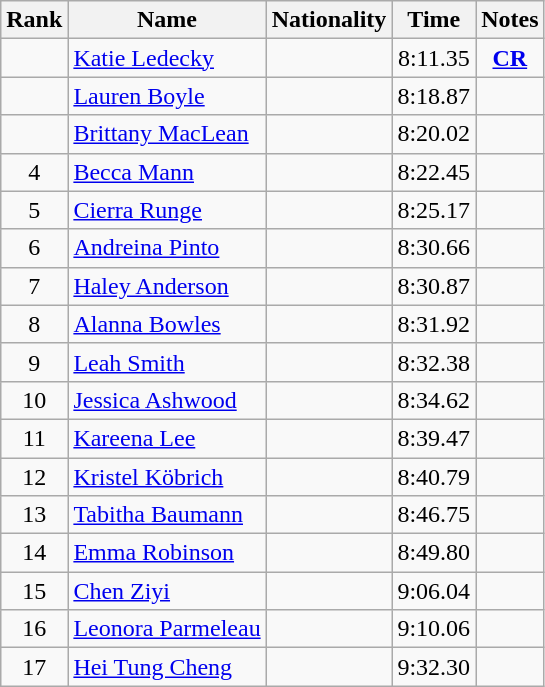<table class="wikitable sortable" style="text-align:center">
<tr>
<th>Rank</th>
<th>Name</th>
<th>Nationality</th>
<th>Time</th>
<th>Notes</th>
</tr>
<tr>
<td></td>
<td align=left><a href='#'>Katie Ledecky</a></td>
<td align=left></td>
<td>8:11.35</td>
<td><strong><a href='#'>CR</a></strong></td>
</tr>
<tr>
<td></td>
<td align=left><a href='#'>Lauren Boyle</a></td>
<td align=left></td>
<td>8:18.87</td>
<td></td>
</tr>
<tr>
<td></td>
<td align=left><a href='#'>Brittany MacLean</a></td>
<td align=left></td>
<td>8:20.02</td>
<td></td>
</tr>
<tr>
<td>4</td>
<td align=left><a href='#'>Becca Mann</a></td>
<td align=left></td>
<td>8:22.45</td>
<td></td>
</tr>
<tr>
<td>5</td>
<td align=left><a href='#'>Cierra Runge</a></td>
<td align=left></td>
<td>8:25.17</td>
<td></td>
</tr>
<tr>
<td>6</td>
<td align=left><a href='#'>Andreina Pinto</a></td>
<td align=left></td>
<td>8:30.66</td>
<td></td>
</tr>
<tr>
<td>7</td>
<td align=left><a href='#'>Haley Anderson</a></td>
<td align=left></td>
<td>8:30.87</td>
<td></td>
</tr>
<tr>
<td>8</td>
<td align=left><a href='#'>Alanna Bowles</a></td>
<td align=left></td>
<td>8:31.92</td>
<td></td>
</tr>
<tr>
<td>9</td>
<td align=left><a href='#'>Leah Smith</a></td>
<td align=left></td>
<td>8:32.38</td>
<td></td>
</tr>
<tr>
<td>10</td>
<td align=left><a href='#'>Jessica Ashwood</a></td>
<td align=left></td>
<td>8:34.62</td>
<td></td>
</tr>
<tr>
<td>11</td>
<td align=left><a href='#'>Kareena Lee</a></td>
<td align=left></td>
<td>8:39.47</td>
<td></td>
</tr>
<tr>
<td>12</td>
<td align=left><a href='#'>Kristel Köbrich</a></td>
<td align=left></td>
<td>8:40.79</td>
<td></td>
</tr>
<tr>
<td>13</td>
<td align=left><a href='#'>Tabitha Baumann</a></td>
<td align=left></td>
<td>8:46.75</td>
<td></td>
</tr>
<tr>
<td>14</td>
<td align=left><a href='#'>Emma Robinson</a></td>
<td align=left></td>
<td>8:49.80</td>
<td></td>
</tr>
<tr>
<td>15</td>
<td align=left><a href='#'>Chen Ziyi</a></td>
<td align=left></td>
<td>9:06.04</td>
<td></td>
</tr>
<tr>
<td>16</td>
<td align=left><a href='#'>Leonora Parmeleau</a></td>
<td align=left></td>
<td>9:10.06</td>
<td></td>
</tr>
<tr>
<td>17</td>
<td align=left><a href='#'>Hei Tung Cheng</a></td>
<td align=left></td>
<td>9:32.30</td>
<td></td>
</tr>
</table>
